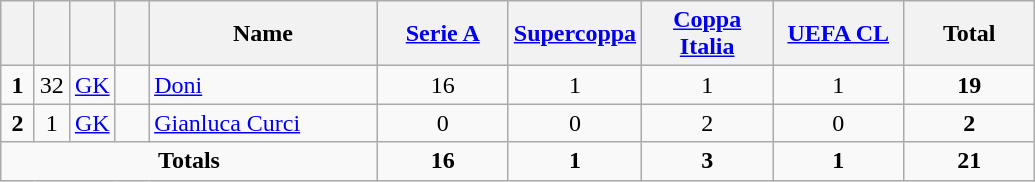<table class="wikitable" style="text-align:center">
<tr>
<th width=15></th>
<th width=15></th>
<th width=15></th>
<th width=15></th>
<th width=145>Name</th>
<th width=80><strong><a href='#'>Serie A</a></strong></th>
<th width=80><strong><a href='#'>Supercoppa</a></strong></th>
<th width=80><strong><a href='#'>Coppa Italia</a></strong></th>
<th width=80><strong><a href='#'>UEFA CL</a></strong></th>
<th width=80>Total</th>
</tr>
<tr>
<td><strong>1</strong></td>
<td>32</td>
<td><a href='#'>GK</a></td>
<td></td>
<td align=left><a href='#'>Doni</a></td>
<td>16</td>
<td>1</td>
<td>1</td>
<td>1</td>
<td><strong>19</strong></td>
</tr>
<tr>
<td><strong>2</strong></td>
<td>1</td>
<td><a href='#'>GK</a></td>
<td></td>
<td align=left><a href='#'>Gianluca Curci</a></td>
<td>0</td>
<td>0</td>
<td>2</td>
<td>0</td>
<td><strong>2</strong></td>
</tr>
<tr>
<td colspan=5><strong>Totals</strong></td>
<td><strong>16</strong></td>
<td><strong>1</strong></td>
<td><strong>3</strong></td>
<td><strong>1</strong></td>
<td><strong>21</strong></td>
</tr>
</table>
